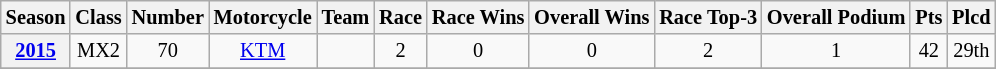<table class="wikitable" style="font-size: 85%; text-align:center">
<tr>
<th>Season</th>
<th>Class</th>
<th>Number</th>
<th>Motorcycle</th>
<th>Team</th>
<th>Race</th>
<th>Race Wins</th>
<th>Overall Wins</th>
<th>Race Top-3</th>
<th>Overall Podium</th>
<th>Pts</th>
<th>Plcd</th>
</tr>
<tr>
<th><a href='#'>2015</a></th>
<td>MX2</td>
<td>70</td>
<td><a href='#'>KTM</a></td>
<td></td>
<td>2</td>
<td>0</td>
<td>0</td>
<td>2</td>
<td>1</td>
<td>42</td>
<td>29th</td>
</tr>
<tr>
</tr>
</table>
